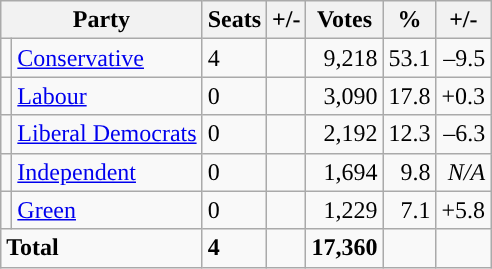<table class="wikitable sortable">
<tr>
<th colspan="2">Party</th>
<th>Seats</th>
<th>+/-</th>
<th>Votes</th>
<th>%</th>
<th>+/-</th>
</tr>
<tr>
<td style="background-color: "></td>
<td><a href='#'>Conservative</a></td>
<td>4</td>
<td></td>
<td style="text-align:right;">9,218</td>
<td style="text-align:right;">53.1</td>
<td style="text-align:right;">–9.5</td>
</tr>
<tr>
<td style="background-color: "></td>
<td><a href='#'>Labour</a></td>
<td>0</td>
<td></td>
<td style="text-align:right;">3,090</td>
<td style="text-align:right;">17.8</td>
<td style="text-align:right;">+0.3</td>
</tr>
<tr>
<td style="background-color: "></td>
<td><a href='#'>Liberal Democrats</a></td>
<td>0</td>
<td></td>
<td style="text-align:right;">2,192</td>
<td style="text-align:right;">12.3</td>
<td style="text-align:right;">–6.3</td>
</tr>
<tr>
<td style="background-color: "></td>
<td><a href='#'>Independent</a></td>
<td>0</td>
<td></td>
<td style="text-align:right;">1,694</td>
<td style="text-align:right;">9.8</td>
<td style="text-align:right;"><em>N/A</em></td>
</tr>
<tr>
<td style="background-color: "></td>
<td><a href='#'>Green</a></td>
<td>0</td>
<td></td>
<td style="text-align:right;">1,229</td>
<td style="text-align:right;">7.1</td>
<td style="text-align:right;">+5.8</td>
</tr>
<tr>
<td colspan="2"><strong>Total</strong></td>
<td><strong>4</strong></td>
<td></td>
<td style="text-align:right;"><strong>17,360</strong></td>
<td style="text-align:right;"></td>
<td style="text-align:right;"></td>
</tr>
</table>
